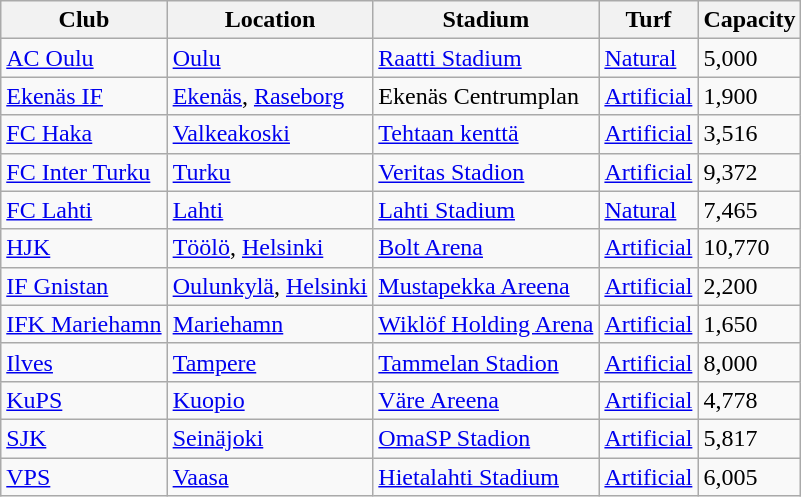<table class="wikitable sortable">
<tr>
<th>Club</th>
<th>Location</th>
<th>Stadium</th>
<th>Turf</th>
<th>Capacity</th>
</tr>
<tr>
<td><a href='#'>AC Oulu</a></td>
<td><a href='#'>Oulu</a></td>
<td><a href='#'>Raatti Stadium</a></td>
<td><a href='#'>Natural</a></td>
<td>5,000</td>
</tr>
<tr>
<td><a href='#'>Ekenäs IF</a></td>
<td><a href='#'>Ekenäs</a>, <a href='#'>Raseborg</a></td>
<td>Ekenäs Centrumplan</td>
<td><a href='#'>Artificial</a></td>
<td>1,900</td>
</tr>
<tr>
<td><a href='#'>FC Haka</a></td>
<td><a href='#'>Valkeakoski</a></td>
<td><a href='#'>Tehtaan kenttä</a></td>
<td><a href='#'>Artificial</a></td>
<td>3,516</td>
</tr>
<tr>
<td><a href='#'>FC Inter Turku</a></td>
<td><a href='#'>Turku</a></td>
<td><a href='#'>Veritas Stadion</a></td>
<td><a href='#'>Artificial</a></td>
<td>9,372</td>
</tr>
<tr>
<td><a href='#'>FC Lahti</a></td>
<td><a href='#'>Lahti</a></td>
<td><a href='#'>Lahti Stadium</a></td>
<td><a href='#'>Natural</a></td>
<td>7,465</td>
</tr>
<tr>
<td><a href='#'>HJK</a></td>
<td><a href='#'>Töölö</a>, <a href='#'>Helsinki</a></td>
<td><a href='#'>Bolt Arena</a></td>
<td><a href='#'>Artificial</a></td>
<td>10,770</td>
</tr>
<tr>
<td><a href='#'>IF Gnistan</a></td>
<td><a href='#'>Oulunkylä</a>, <a href='#'>Helsinki</a></td>
<td><a href='#'>Mustapekka Areena</a></td>
<td><a href='#'>Artificial</a></td>
<td>2,200</td>
</tr>
<tr>
<td><a href='#'>IFK Mariehamn</a></td>
<td><a href='#'>Mariehamn</a></td>
<td><a href='#'>Wiklöf Holding Arena</a></td>
<td><a href='#'>Artificial</a></td>
<td>1,650</td>
</tr>
<tr>
<td><a href='#'>Ilves</a></td>
<td><a href='#'>Tampere</a></td>
<td><a href='#'>Tammelan Stadion</a></td>
<td><a href='#'>Artificial</a></td>
<td>8,000</td>
</tr>
<tr>
<td><a href='#'>KuPS</a></td>
<td><a href='#'>Kuopio</a></td>
<td><a href='#'>Väre Areena</a></td>
<td><a href='#'>Artificial</a></td>
<td>4,778</td>
</tr>
<tr>
<td><a href='#'>SJK</a></td>
<td><a href='#'>Seinäjoki</a></td>
<td><a href='#'>OmaSP Stadion</a></td>
<td><a href='#'>Artificial</a></td>
<td>5,817</td>
</tr>
<tr>
<td><a href='#'>VPS</a></td>
<td><a href='#'>Vaasa</a></td>
<td><a href='#'>Hietalahti Stadium</a></td>
<td><a href='#'>Artificial</a></td>
<td>6,005</td>
</tr>
</table>
